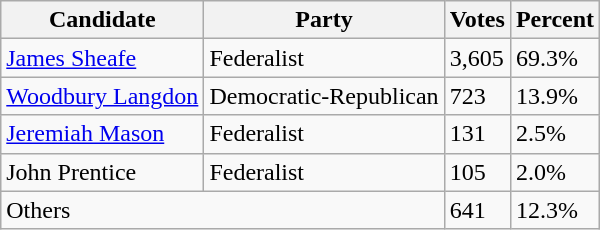<table class=wikitable>
<tr>
<th>Candidate</th>
<th>Party</th>
<th>Votes</th>
<th>Percent</th>
</tr>
<tr>
<td><a href='#'>James Sheafe</a></td>
<td>Federalist</td>
<td>3,605</td>
<td>69.3%</td>
</tr>
<tr>
<td><a href='#'>Woodbury Langdon</a></td>
<td>Democratic-Republican</td>
<td>723</td>
<td>13.9%</td>
</tr>
<tr>
<td><a href='#'>Jeremiah Mason</a></td>
<td>Federalist</td>
<td>131</td>
<td>2.5%</td>
</tr>
<tr>
<td>John Prentice</td>
<td>Federalist</td>
<td>105</td>
<td>2.0%</td>
</tr>
<tr>
<td colspan=2>Others</td>
<td>641</td>
<td>12.3%</td>
</tr>
</table>
